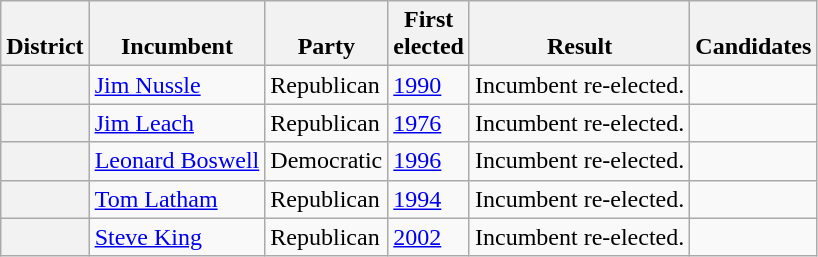<table class=wikitable>
<tr valign=bottom>
<th>District</th>
<th>Incumbent</th>
<th>Party</th>
<th>First<br>elected</th>
<th>Result</th>
<th>Candidates</th>
</tr>
<tr>
<th></th>
<td><a href='#'>Jim Nussle</a></td>
<td>Republican</td>
<td><a href='#'>1990</a></td>
<td>Incumbent re-elected.</td>
<td nowrap></td>
</tr>
<tr>
<th></th>
<td><a href='#'>Jim Leach</a></td>
<td>Republican</td>
<td><a href='#'>1976</a></td>
<td>Incumbent re-elected.</td>
<td nowrap></td>
</tr>
<tr>
<th></th>
<td><a href='#'>Leonard Boswell</a></td>
<td>Democratic</td>
<td><a href='#'>1996</a></td>
<td>Incumbent re-elected.</td>
<td nowrap></td>
</tr>
<tr>
<th></th>
<td><a href='#'>Tom Latham</a></td>
<td>Republican</td>
<td><a href='#'>1994</a></td>
<td>Incumbent re-elected.</td>
<td nowrap></td>
</tr>
<tr>
<th></th>
<td><a href='#'>Steve King</a></td>
<td>Republican</td>
<td><a href='#'>2002</a></td>
<td>Incumbent re-elected.</td>
<td nowrap></td>
</tr>
</table>
